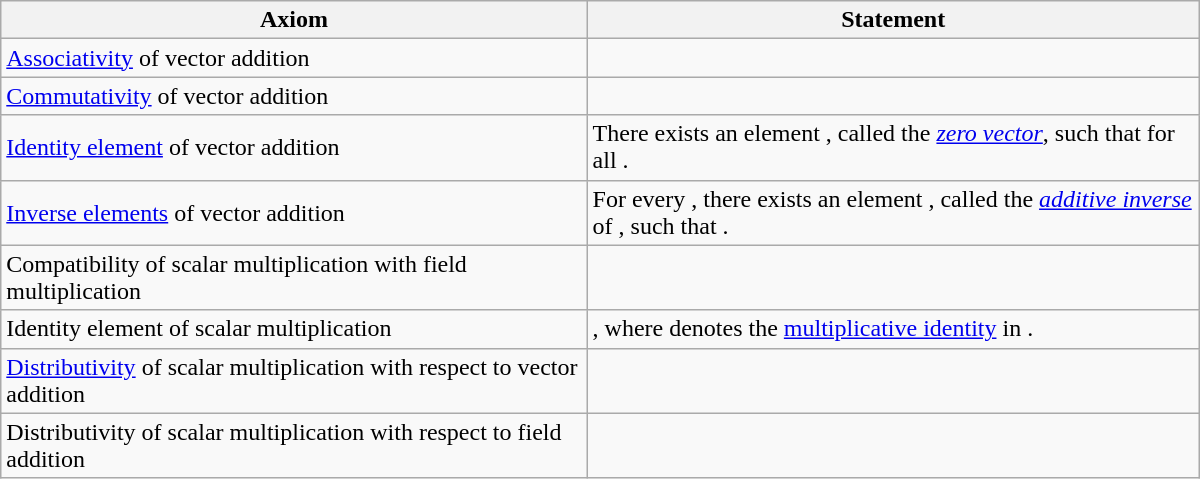<table border="0" class="wikitable" style="max-width:50em">
<tr>
<th>Axiom</th>
<th>Statement</th>
</tr>
<tr>
<td><a href='#'>Associativity</a> of vector addition</td>
<td></td>
</tr>
<tr>
<td><a href='#'>Commutativity</a> of vector addition</td>
<td></td>
</tr>
<tr>
<td><a href='#'>Identity element</a> of vector addition</td>
<td>There exists an element , called the <em><a href='#'>zero vector</a></em>, such that  for all .</td>
</tr>
<tr>
<td><a href='#'>Inverse elements</a> of vector addition</td>
<td>For every , there exists an element , called the <em><a href='#'>additive inverse</a></em> of , such that .</td>
</tr>
<tr>
<td>Compatibility of scalar multiplication with field multiplication</td>
<td> </td>
</tr>
<tr>
<td>Identity element of scalar multiplication</td>
<td>, where  denotes the <a href='#'>multiplicative identity</a> in .</td>
</tr>
<tr>
<td><a href='#'>Distributivity</a> of scalar multiplication with respect to vector addition  </td>
<td></td>
</tr>
<tr>
<td>Distributivity of scalar multiplication with respect to field addition</td>
<td></td>
</tr>
</table>
